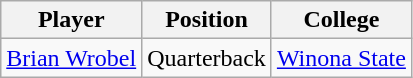<table class="wikitable">
<tr>
<th>Player</th>
<th>Position</th>
<th>College</th>
</tr>
<tr>
<td><a href='#'>Brian Wrobel</a></td>
<td>Quarterback</td>
<td><a href='#'>Winona State</a></td>
</tr>
</table>
